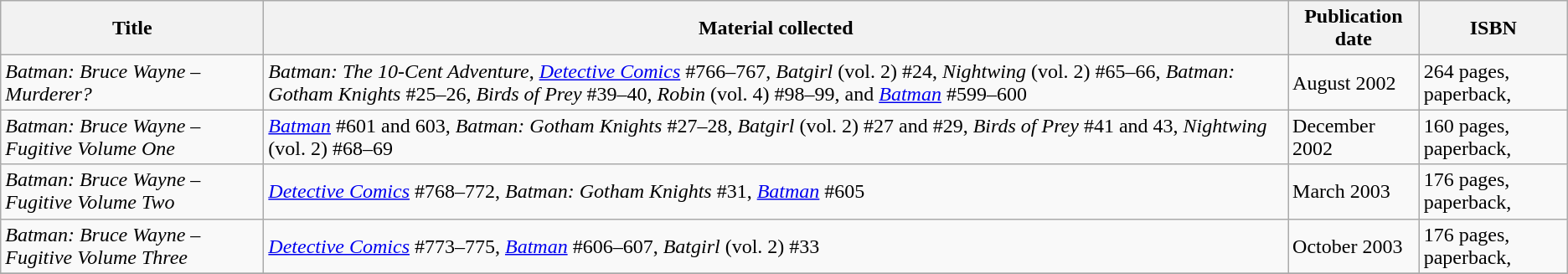<table class="wikitable">
<tr>
<th>Title</th>
<th>Material collected</th>
<th>Publication date</th>
<th>ISBN</th>
</tr>
<tr>
<td><em>Batman: Bruce Wayne – Murderer?</em></td>
<td><em>Batman: The 10-Cent Adventure</em>, <em><a href='#'>Detective Comics</a></em> #766–767, <em>Batgirl</em> (vol. 2) #24, <em>Nightwing</em> (vol. 2) #65–66, <em>Batman: Gotham Knights</em> #25–26, <em>Birds of Prey</em> #39–40, <em>Robin</em> (vol. 4) #98–99, and <em><a href='#'>Batman</a></em> #599–600</td>
<td>August 2002</td>
<td>264 pages, paperback, </td>
</tr>
<tr>
<td><em>Batman: Bruce Wayne – Fugitive Volume One</em></td>
<td><em><a href='#'>Batman</a></em> #601 and 603, <em>Batman: Gotham Knights</em> #27–28, <em>Batgirl</em> (vol. 2) #27 and #29, <em>Birds of Prey</em> #41 and 43, <em>Nightwing</em> (vol. 2) #68–69</td>
<td>December 2002</td>
<td>160 pages, paperback, </td>
</tr>
<tr>
<td><em>Batman: Bruce Wayne – Fugitive Volume Two</em></td>
<td><em><a href='#'>Detective Comics</a></em> #768–772, <em>Batman: Gotham Knights</em> #31, <em><a href='#'>Batman</a></em> #605</td>
<td>March 2003</td>
<td>176 pages, paperback, </td>
</tr>
<tr>
<td><em>Batman: Bruce Wayne – Fugitive Volume Three</em></td>
<td><em><a href='#'>Detective Comics</a></em> #773–775, <em><a href='#'>Batman</a></em> #606–607, <em>Batgirl</em> (vol. 2) #33</td>
<td>October 2003</td>
<td>176 pages, paperback, </td>
</tr>
<tr>
</tr>
</table>
